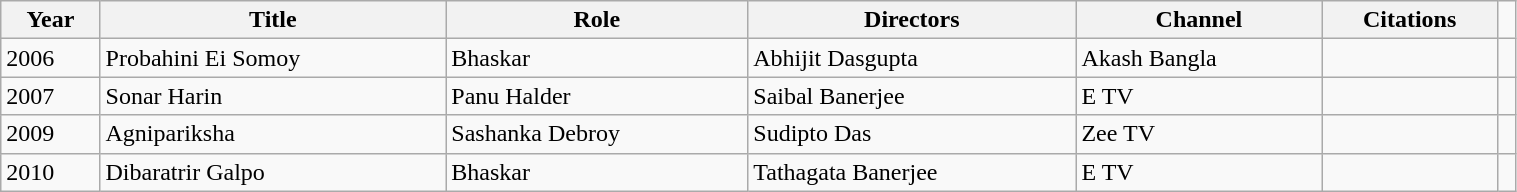<table class="wikitable sortable" width=80%;>
<tr>
<th>Year</th>
<th>Title</th>
<th>Role</th>
<th>Directors</th>
<th>Channel</th>
<th>Citations</th>
</tr>
<tr>
<td>2006</td>
<td>Probahini Ei Somoy</td>
<td>Bhaskar</td>
<td>Abhijit Dasgupta</td>
<td>Akash Bangla</td>
<td></td>
<td></td>
</tr>
<tr>
<td>2007</td>
<td>Sonar Harin</td>
<td>Panu Halder</td>
<td>Saibal Banerjee</td>
<td>E TV</td>
<td></td>
<td></td>
</tr>
<tr>
<td>2009</td>
<td>Agnipariksha</td>
<td>Sashanka Debroy</td>
<td>Sudipto Das</td>
<td>Zee TV</td>
<td></td>
<td></td>
</tr>
<tr>
<td>2010</td>
<td>Dibaratrir Galpo</td>
<td>Bhaskar</td>
<td>Tathagata Banerjee</td>
<td>E TV</td>
<td></td>
<td></td>
</tr>
</table>
